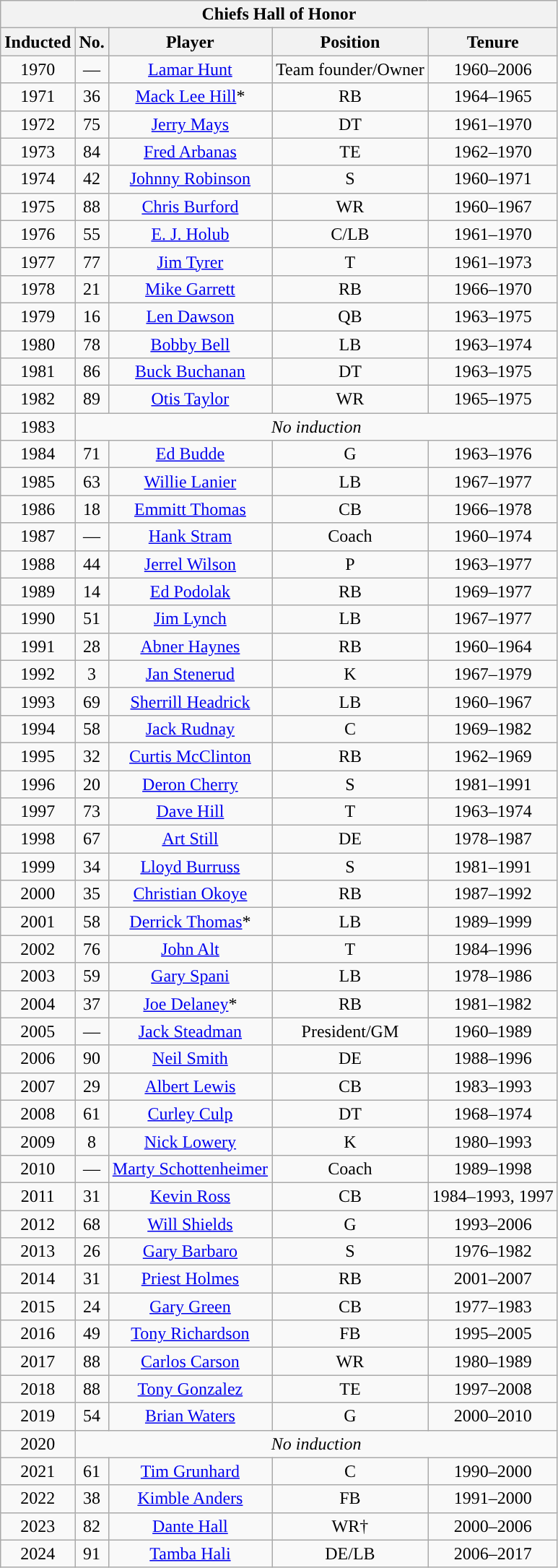<table class="wikitable" style="text-align:center">
<tr>
<th align="center" colspan="5">Chiefs Hall of Honor</th>
</tr>
<tr>
<th>Inducted</th>
<th>No.</th>
<th>Player</th>
<th>Position</th>
<th>Tenure</th>
</tr>
<tr>
<td>1970</td>
<td>—</td>
<td><a href='#'>Lamar Hunt</a></td>
<td>Team founder/Owner</td>
<td>1960–2006</td>
</tr>
<tr>
<td>1971</td>
<td>36</td>
<td><a href='#'>Mack Lee Hill</a>*</td>
<td>RB</td>
<td>1964–1965</td>
</tr>
<tr>
<td>1972</td>
<td>75</td>
<td><a href='#'>Jerry Mays</a></td>
<td>DT</td>
<td>1961–1970</td>
</tr>
<tr>
<td>1973</td>
<td>84</td>
<td><a href='#'>Fred Arbanas</a></td>
<td>TE</td>
<td>1962–1970</td>
</tr>
<tr>
<td>1974</td>
<td>42</td>
<td><a href='#'>Johnny Robinson</a></td>
<td>S</td>
<td>1960–1971</td>
</tr>
<tr>
<td>1975</td>
<td>88</td>
<td><a href='#'>Chris Burford</a></td>
<td>WR</td>
<td>1960–1967</td>
</tr>
<tr>
<td>1976</td>
<td>55</td>
<td><a href='#'>E. J. Holub</a></td>
<td>C/LB</td>
<td>1961–1970</td>
</tr>
<tr>
<td>1977</td>
<td>77</td>
<td><a href='#'>Jim Tyrer</a></td>
<td>T</td>
<td>1961–1973</td>
</tr>
<tr>
<td>1978</td>
<td>21</td>
<td><a href='#'>Mike Garrett</a></td>
<td>RB</td>
<td>1966–1970</td>
</tr>
<tr>
<td>1979</td>
<td>16</td>
<td><a href='#'>Len Dawson</a></td>
<td>QB</td>
<td>1963–1975</td>
</tr>
<tr>
<td>1980</td>
<td>78</td>
<td><a href='#'>Bobby Bell</a></td>
<td>LB</td>
<td>1963–1974</td>
</tr>
<tr>
<td>1981</td>
<td>86</td>
<td><a href='#'>Buck Buchanan</a></td>
<td>DT</td>
<td>1963–1975</td>
</tr>
<tr>
<td>1982</td>
<td>89</td>
<td><a href='#'>Otis Taylor</a></td>
<td>WR</td>
<td>1965–1975</td>
</tr>
<tr>
<td>1983</td>
<td colspan=4><em>No induction</em></td>
</tr>
<tr>
<td>1984</td>
<td>71</td>
<td><a href='#'>Ed Budde</a></td>
<td>G</td>
<td>1963–1976</td>
</tr>
<tr>
<td>1985</td>
<td>63</td>
<td><a href='#'>Willie Lanier</a></td>
<td>LB</td>
<td>1967–1977</td>
</tr>
<tr>
<td>1986</td>
<td>18</td>
<td><a href='#'>Emmitt Thomas</a></td>
<td>CB</td>
<td>1966–1978</td>
</tr>
<tr>
<td>1987</td>
<td>—</td>
<td><a href='#'>Hank Stram</a></td>
<td>Coach</td>
<td>1960–1974</td>
</tr>
<tr>
<td>1988</td>
<td>44</td>
<td><a href='#'>Jerrel Wilson</a></td>
<td>P</td>
<td>1963–1977</td>
</tr>
<tr>
<td>1989</td>
<td>14</td>
<td><a href='#'>Ed Podolak</a></td>
<td>RB</td>
<td>1969–1977</td>
</tr>
<tr>
<td>1990</td>
<td>51</td>
<td><a href='#'>Jim Lynch</a></td>
<td>LB</td>
<td>1967–1977</td>
</tr>
<tr>
<td>1991</td>
<td>28</td>
<td><a href='#'>Abner Haynes</a></td>
<td>RB</td>
<td>1960–1964</td>
</tr>
<tr>
<td>1992</td>
<td>3</td>
<td><a href='#'>Jan Stenerud</a></td>
<td>K</td>
<td>1967–1979</td>
</tr>
<tr>
<td>1993</td>
<td>69</td>
<td><a href='#'>Sherrill Headrick</a></td>
<td>LB</td>
<td>1960–1967</td>
</tr>
<tr>
<td>1994</td>
<td>58</td>
<td><a href='#'>Jack Rudnay</a></td>
<td>C</td>
<td>1969–1982</td>
</tr>
<tr>
<td>1995</td>
<td>32</td>
<td><a href='#'>Curtis McClinton</a></td>
<td>RB</td>
<td>1962–1969</td>
</tr>
<tr>
<td>1996</td>
<td>20</td>
<td><a href='#'>Deron Cherry</a></td>
<td>S</td>
<td>1981–1991</td>
</tr>
<tr>
<td>1997</td>
<td>73</td>
<td><a href='#'>Dave Hill</a></td>
<td>T</td>
<td>1963–1974</td>
</tr>
<tr>
<td>1998</td>
<td>67</td>
<td><a href='#'>Art Still</a></td>
<td>DE</td>
<td>1978–1987</td>
</tr>
<tr>
<td>1999</td>
<td>34</td>
<td><a href='#'>Lloyd Burruss</a></td>
<td>S</td>
<td>1981–1991</td>
</tr>
<tr>
<td>2000</td>
<td>35</td>
<td><a href='#'>Christian Okoye</a></td>
<td>RB</td>
<td>1987–1992</td>
</tr>
<tr>
<td>2001</td>
<td>58</td>
<td><a href='#'>Derrick Thomas</a>*</td>
<td>LB</td>
<td>1989–1999</td>
</tr>
<tr>
<td>2002</td>
<td>76</td>
<td><a href='#'>John Alt</a></td>
<td>T</td>
<td>1984–1996</td>
</tr>
<tr>
<td>2003</td>
<td>59</td>
<td><a href='#'>Gary Spani</a></td>
<td>LB</td>
<td>1978–1986</td>
</tr>
<tr>
<td>2004</td>
<td>37</td>
<td><a href='#'>Joe Delaney</a>*</td>
<td>RB</td>
<td>1981–1982</td>
</tr>
<tr>
<td>2005</td>
<td>—</td>
<td><a href='#'>Jack Steadman</a></td>
<td>President/GM</td>
<td>1960–1989</td>
</tr>
<tr>
<td>2006</td>
<td>90</td>
<td><a href='#'>Neil Smith</a></td>
<td>DE</td>
<td>1988–1996</td>
</tr>
<tr>
<td>2007</td>
<td>29</td>
<td><a href='#'>Albert Lewis</a></td>
<td>CB</td>
<td>1983–1993</td>
</tr>
<tr>
<td>2008</td>
<td>61</td>
<td><a href='#'>Curley Culp</a></td>
<td>DT</td>
<td>1968–1974</td>
</tr>
<tr>
<td>2009</td>
<td>8</td>
<td><a href='#'>Nick Lowery</a></td>
<td>K</td>
<td>1980–1993</td>
</tr>
<tr>
<td>2010</td>
<td>—</td>
<td><a href='#'>Marty Schottenheimer</a></td>
<td>Coach</td>
<td>1989–1998</td>
</tr>
<tr>
<td>2011</td>
<td>31</td>
<td><a href='#'>Kevin Ross</a></td>
<td>CB</td>
<td>1984–1993, 1997</td>
</tr>
<tr>
<td>2012</td>
<td>68</td>
<td><a href='#'>Will Shields</a></td>
<td>G</td>
<td>1993–2006</td>
</tr>
<tr>
<td>2013</td>
<td>26</td>
<td><a href='#'>Gary Barbaro</a></td>
<td>S</td>
<td>1976–1982</td>
</tr>
<tr>
<td>2014</td>
<td>31</td>
<td><a href='#'>Priest Holmes</a></td>
<td>RB</td>
<td>2001–2007</td>
</tr>
<tr>
<td>2015</td>
<td>24</td>
<td><a href='#'>Gary Green</a></td>
<td>CB</td>
<td>1977–1983</td>
</tr>
<tr>
<td>2016</td>
<td>49</td>
<td><a href='#'>Tony Richardson</a></td>
<td>FB</td>
<td>1995–2005</td>
</tr>
<tr>
<td>2017</td>
<td>88</td>
<td><a href='#'>Carlos Carson</a></td>
<td>WR</td>
<td>1980–1989</td>
</tr>
<tr>
<td>2018</td>
<td>88</td>
<td><a href='#'>Tony Gonzalez</a></td>
<td>TE</td>
<td>1997–2008</td>
</tr>
<tr>
<td>2019</td>
<td>54</td>
<td><a href='#'>Brian Waters</a></td>
<td>G</td>
<td>2000–2010</td>
</tr>
<tr>
<td>2020</td>
<td colspan=4><em>No induction</em></td>
</tr>
<tr>
<td>2021</td>
<td>61</td>
<td><a href='#'>Tim Grunhard</a></td>
<td>C</td>
<td>1990–2000</td>
</tr>
<tr>
<td>2022</td>
<td>38</td>
<td><a href='#'>Kimble Anders</a></td>
<td>FB</td>
<td>1991–2000</td>
</tr>
<tr>
<td>2023</td>
<td>82</td>
<td><a href='#'>Dante Hall</a></td>
<td>WR†</td>
<td>2000–2006</td>
</tr>
<tr>
<td>2024</td>
<td>91</td>
<td><a href='#'>Tamba Hali</a></td>
<td>DE/LB</td>
<td>2006–2017</td>
</tr>
</table>
